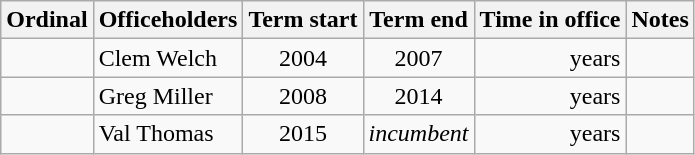<table class="wikitable sortable">
<tr>
<th>Ordinal</th>
<th>Officeholders</th>
<th>Term start</th>
<th>Term end</th>
<th>Time in office</th>
<th>Notes</th>
</tr>
<tr>
<td align=center></td>
<td>Clem Welch</td>
<td align=center>2004</td>
<td align=center>2007</td>
<td align=right> years</td>
<td></td>
</tr>
<tr>
<td align=center></td>
<td>Greg Miller</td>
<td align=center>2008</td>
<td align=center>2014</td>
<td align=right> years</td>
<td></td>
</tr>
<tr>
<td align=center></td>
<td>Val Thomas</td>
<td align=center>2015</td>
<td align=center><em>incumbent</em></td>
<td align=right> years</td>
<td></td>
</tr>
</table>
